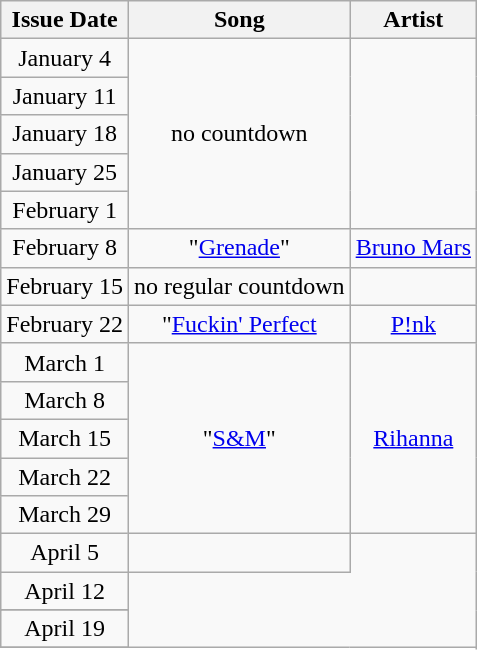<table class="wikitable" style="text-align: center;">
<tr>
<th>Issue Date</th>
<th>Song</th>
<th>Artist</th>
</tr>
<tr>
<td>January 4</td>
<td rowspan="5">no countdown</td>
<td rowspan="5"></td>
</tr>
<tr>
<td>January 11</td>
</tr>
<tr>
<td>January 18</td>
</tr>
<tr>
<td>January 25</td>
</tr>
<tr>
<td>February 1</td>
</tr>
<tr>
<td>February 8</td>
<td>"<a href='#'>Grenade</a>"</td>
<td><a href='#'>Bruno Mars</a></td>
</tr>
<tr>
<td>February 15</td>
<td>no regular countdown</td>
</tr>
<tr>
<td>February 22</td>
<td>"<a href='#'>Fuckin' Perfect</a></td>
<td><a href='#'>P!nk</a></td>
</tr>
<tr>
<td>March 1</td>
<td rowspan="5">"<a href='#'>S&M</a>"</td>
<td rowspan="5"><a href='#'>Rihanna</a></td>
</tr>
<tr>
<td>March 8</td>
</tr>
<tr>
<td>March 15</td>
</tr>
<tr>
<td>March 22</td>
</tr>
<tr>
<td>March 29</td>
</tr>
<tr>
<td>April 5</td>
<td></td>
</tr>
<tr>
<td>April 12</td>
</tr>
<tr ">
</tr>
<tr>
<td>April 19</td>
</tr>
<tr>
</tr>
</table>
